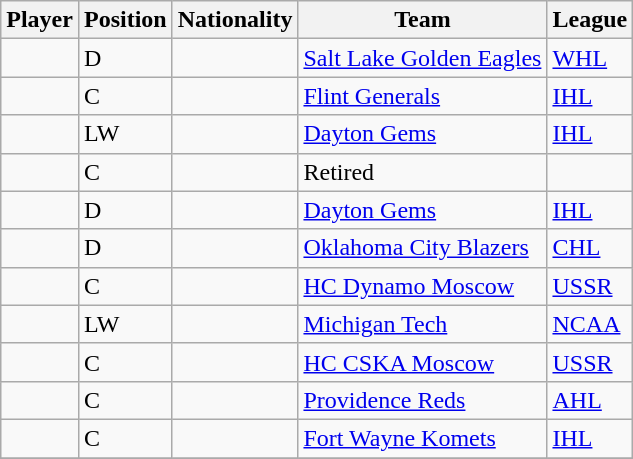<table class="wikitable sortable">
<tr>
<th colspan=1>Player</th>
<th colspan=1>Position</th>
<th colspan=1>Nationality</th>
<th colspan=1>Team</th>
<th colspan=1>League</th>
</tr>
<tr>
<td></td>
<td>D</td>
<td></td>
<td><a href='#'>Salt Lake Golden Eagles</a></td>
<td><a href='#'>WHL</a></td>
</tr>
<tr>
<td></td>
<td>C</td>
<td></td>
<td><a href='#'>Flint Generals</a></td>
<td><a href='#'>IHL</a></td>
</tr>
<tr>
<td></td>
<td>LW</td>
<td></td>
<td><a href='#'>Dayton Gems</a></td>
<td><a href='#'>IHL</a></td>
</tr>
<tr>
<td></td>
<td>C</td>
<td></td>
<td>Retired</td>
<td></td>
</tr>
<tr>
<td></td>
<td>D</td>
<td></td>
<td><a href='#'>Dayton Gems</a></td>
<td><a href='#'>IHL</a></td>
</tr>
<tr>
<td></td>
<td>D</td>
<td></td>
<td><a href='#'>Oklahoma City Blazers</a></td>
<td><a href='#'>CHL</a></td>
</tr>
<tr>
<td></td>
<td>C</td>
<td></td>
<td><a href='#'>HC Dynamo Moscow</a></td>
<td><a href='#'>USSR</a></td>
</tr>
<tr>
<td></td>
<td>LW</td>
<td></td>
<td><a href='#'>Michigan Tech</a></td>
<td><a href='#'>NCAA</a></td>
</tr>
<tr>
<td></td>
<td>C</td>
<td></td>
<td><a href='#'>HC CSKA Moscow</a></td>
<td><a href='#'>USSR</a></td>
</tr>
<tr>
<td></td>
<td>C</td>
<td></td>
<td><a href='#'>Providence Reds</a></td>
<td><a href='#'>AHL</a></td>
</tr>
<tr>
<td></td>
<td>C</td>
<td></td>
<td><a href='#'>Fort Wayne Komets</a></td>
<td><a href='#'>IHL</a></td>
</tr>
<tr>
</tr>
</table>
